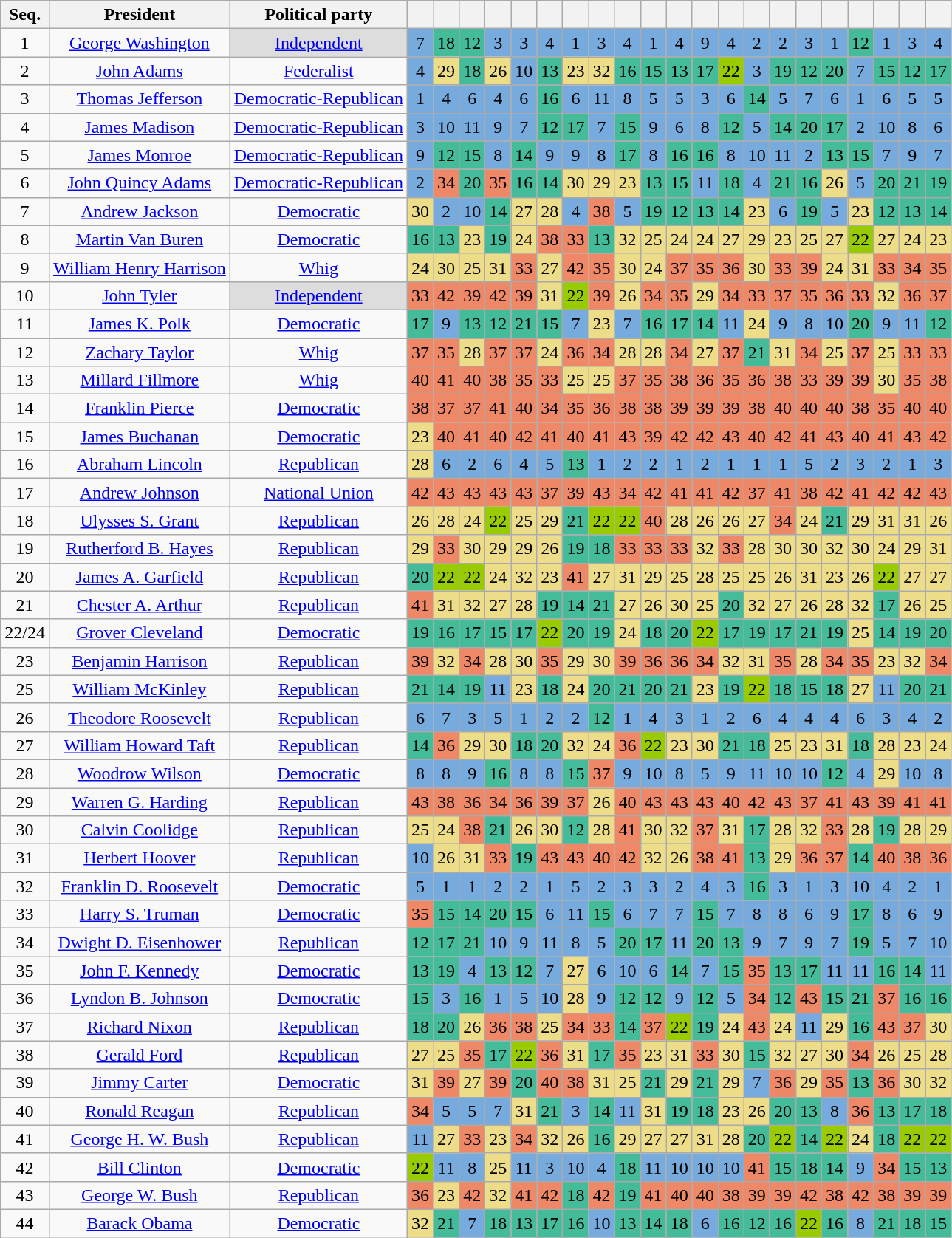<table class="wikitable sortable sticky-table-row1 sticky-table-col2 sort-under-center" style="text-align:center;">
<tr>
<th scope="col">Seq.</th>
<th scope="col">President</th>
<th scope="col">Political party</th>
<th scope="col"></th>
<th scope="col"></th>
<th scope="col"></th>
<th scope="col"></th>
<th scope="col"></th>
<th scope="col"></th>
<th scope="col"></th>
<th scope="col"></th>
<th scope="col"></th>
<th scope="col"></th>
<th scope="col"></th>
<th scope="col"></th>
<th scope="col"></th>
<th scope="col"></th>
<th scope="col"></th>
<th scope="col"></th>
<th scope="col"></th>
<th scope="col"></th>
<th scope="col"></th>
<th scope="col"></th>
<th scope="col"></th>
</tr>
<tr>
<td>1</td>
<td data-sort-value="Washington, George"><a href='#'>George Washington</a></td>
<td bgcolor="#dddddd"><a href='#'>Independent</a></td>
<td style="background:#77aadd;">7</td>
<td style="background:#44bb99;">18</td>
<td style="background:#44bb99;">12</td>
<td style="background:#77aadd;">3</td>
<td style="background:#77aadd;">3</td>
<td style="background:#77aadd;">4</td>
<td style="background:#77aadd;">1</td>
<td style="background:#77aadd;">3</td>
<td style="background:#77aadd;">4</td>
<td style="background:#77aadd;">1</td>
<td style="background:#77aadd;">4</td>
<td style="background:#77aadd;">9</td>
<td style="background:#77aadd;">4</td>
<td style="background:#77aadd;">2</td>
<td style="background:#77aadd;">2</td>
<td style="background:#77aadd;">3</td>
<td style="background:#77aadd;">1</td>
<td style="background:#44bb99;">12</td>
<td style="background:#77aadd;">1</td>
<td style="background:#77aadd;">3</td>
<td style="background:#77aadd;">4</td>
</tr>
<tr>
<td>2</td>
<td data-sort-value="Adams, John"><a href='#'>John Adams</a></td>
<td><a href='#'>Federalist</a></td>
<td style="background:#77aadd;">4</td>
<td style="background:#eedd88;">29</td>
<td style="background:#44bb99;">18</td>
<td style="background:#eedd88;">26</td>
<td style="background:#77aadd;">10</td>
<td style="background:#44bb99;">13</td>
<td style="background:#eedd88;">23</td>
<td style="background:#eedd88;">32</td>
<td style="background:#44bb99;">16</td>
<td style="background:#44bb99;">15</td>
<td style="background:#44bb99;">13</td>
<td style="background:#44bb99;">17</td>
<td style="background:#99CC00;">22</td>
<td style="background:#77aadd;">3</td>
<td style="background:#44bb99;">19</td>
<td style="background:#44bb99;">12</td>
<td style="background:#44bb99;">20</td>
<td style="background:#77aadd;">7</td>
<td style="background:#44bb99;">15</td>
<td style="background:#44bb99;">12</td>
<td style="background:#44bb99;">17</td>
</tr>
<tr>
<td>3</td>
<td data-sort-value="Jefferson, Thomas"><a href='#'>Thomas Jefferson</a></td>
<td><a href='#'>Democratic-Republican</a></td>
<td style="background:#77aadd;">1</td>
<td style="background:#77aadd;">4</td>
<td style="background:#77aadd;">6</td>
<td style="background:#77aadd;">4</td>
<td style="background:#77aadd;">6</td>
<td style="background:#44bb99;">16</td>
<td style="background:#77aadd;">6</td>
<td style="background:#77aadd;">11</td>
<td style="background:#77aadd;">8</td>
<td style="background:#77aadd;">5</td>
<td style="background:#77aadd;">5</td>
<td style="background:#77aadd;">3</td>
<td style="background:#77aadd;">6</td>
<td style="background:#44bb99;">14</td>
<td style="background:#77aadd;">5</td>
<td style="background:#77aadd;">7</td>
<td style="background:#77aadd;">6</td>
<td style="background:#77aadd;">1</td>
<td style="background:#77aadd;">6</td>
<td style="background:#77aadd;">5</td>
<td style="background:#77aadd;">5</td>
</tr>
<tr>
<td>4</td>
<td data-sort-value="Madison, James"><a href='#'>James Madison</a></td>
<td><a href='#'>Democratic-Republican</a></td>
<td style="background:#77aadd;">3</td>
<td style="background:#77aadd;">10</td>
<td style="background:#77aadd;">11</td>
<td style="background:#77aadd;">9</td>
<td style="background:#77aadd;">7</td>
<td style="background:#44bb99;">12</td>
<td style="background:#44bb99;">17</td>
<td style="background:#77aadd;">7</td>
<td style="background:#44bb99;">15</td>
<td style="background:#77aadd;">9</td>
<td style="background:#77aadd;">6</td>
<td style="background:#77aadd;">8</td>
<td style="background:#44bb99;">12</td>
<td style="background:#77aadd;">5</td>
<td style="background:#44bb99;">14</td>
<td style="background:#44bb99;">20</td>
<td style="background:#44bb99;">17</td>
<td style="background:#77aadd;">2</td>
<td style="background:#77aadd;">10</td>
<td style="background:#77aadd;">8</td>
<td style="background:#77aadd;">6</td>
</tr>
<tr>
<td>5</td>
<td data-sort-value="Monroe, James"><a href='#'>James Monroe</a></td>
<td><a href='#'>Democratic-Republican</a></td>
<td style="background:#77aadd;">9</td>
<td style="background:#44bb99;">12</td>
<td style="background:#44bb99;">15</td>
<td style="background:#77aadd;">8</td>
<td style="background:#44bb99;">14</td>
<td style="background:#77aadd;">9</td>
<td style="background:#77aadd;">9</td>
<td style="background:#77aadd;">8</td>
<td style="background:#44bb99;">17</td>
<td style="background:#77aadd;">8</td>
<td style="background:#44bb99;">16</td>
<td style="background:#44bb99;">16</td>
<td style="background:#77aadd;">8</td>
<td style="background:#77aadd;">10</td>
<td style="background:#77aadd;">11</td>
<td style="background:#77aadd;">2</td>
<td style="background:#44bb99;">13</td>
<td style="background:#44bb99;">15</td>
<td style="background:#77aadd;">7</td>
<td style="background:#77aadd;">9</td>
<td style="background:#77aadd;">7</td>
</tr>
<tr>
<td>6</td>
<td data-sort-value="Adams, John Quincy"><a href='#'>John Quincy Adams</a></td>
<td><a href='#'>Democratic-Republican</a></td>
<td style="background:#77aadd;">2</td>
<td style="background:#ee8866;">34</td>
<td style="background:#44bb99;">20</td>
<td style="background:#ee8866;">35</td>
<td style="background:#44bb99;">16</td>
<td style="background:#44bb99;">14</td>
<td style="background:#eedd88;">30</td>
<td style="background:#eedd88;">29</td>
<td style="background:#eedd88;">23</td>
<td style="background:#44bb99;">13</td>
<td style="background:#44bb99;">15</td>
<td style="background:#77aadd;">11</td>
<td style="background:#44bb99;">18</td>
<td style="background:#77aadd;">4</td>
<td style="background:#44bb99;">21</td>
<td style="background:#44bb99;">16</td>
<td style="background:#eedd88;">26</td>
<td style="background:#77aadd;">5</td>
<td style="background:#44bb99;">20</td>
<td style="background:#44bb99;">21</td>
<td style="background:#44bb99;">19</td>
</tr>
<tr>
<td>7</td>
<td data-sort-value="Jackson, Andrew"><a href='#'>Andrew Jackson</a></td>
<td><a href='#'>Democratic</a></td>
<td style="background:#eedd88;">30</td>
<td style="background:#77aadd;">2</td>
<td style="background:#77aadd;">10</td>
<td style="background:#44bb99;">14</td>
<td style="background:#eedd88;">27</td>
<td style="background:#eedd88;">28</td>
<td style="background:#77aadd;">4</td>
<td style="background:#ee8866;">38</td>
<td style="background:#77aadd;">5</td>
<td style="background:#44bb99;">19</td>
<td style="background:#44bb99;">12</td>
<td style="background:#44bb99;">13</td>
<td style="background:#44bb99;">14</td>
<td style="background:#eedd88;">23</td>
<td style="background:#77aadd;">6</td>
<td style="background:#44bb99;">19</td>
<td style="background:#77aadd;">5</td>
<td style="background:#eedd88;">23</td>
<td style="background:#44bb99;">12</td>
<td style="background:#44bb99;">13</td>
<td style="background:#44bb99;">14</td>
</tr>
<tr>
<td>8</td>
<td data-sort-value="Van Buren, Martin"><a href='#'>Martin Van Buren</a></td>
<td><a href='#'>Democratic</a></td>
<td style="background:#44bb99;">16</td>
<td style="background:#44bb99;">13</td>
<td style="background:#eedd88;">23</td>
<td style="background:#44bb99;">19</td>
<td style="background:#eedd88;">24</td>
<td style="background:#ee8866;">38</td>
<td style="background:#ee8866;">33</td>
<td style="background:#44bb99;">13</td>
<td style="background:#eedd88;">32</td>
<td style="background:#eedd88;">25</td>
<td style="background:#eedd88;">24</td>
<td style="background:#eedd88;">24</td>
<td style="background:#eedd88;">27</td>
<td style="background:#eedd88;">29</td>
<td style="background:#eedd88;">23</td>
<td style="background:#eedd88;">25</td>
<td style="background:#eedd88;">27</td>
<td style="background:#99CC00;">22</td>
<td style="background:#eedd88;">27</td>
<td style="background:#eedd88;">24</td>
<td style="background:#eedd88;">23</td>
</tr>
<tr>
<td>9</td>
<td data-sort-value="Harrison, William Henry"><a href='#'>William Henry Harrison</a></td>
<td><a href='#'>Whig</a></td>
<td style="background:#eedd88;">24</td>
<td style="background:#eedd88;">30</td>
<td style="background:#eedd88;">25</td>
<td style="background:#eedd88;">31</td>
<td style="background:#ee8866;">33</td>
<td style="background:#eedd88;">27</td>
<td style="background:#ee8866;">42</td>
<td style="background:#ee8866;">35</td>
<td style="background:#eedd88;">30</td>
<td style="background:#eedd88;">24</td>
<td style="background:#ee8866;">37</td>
<td style="background:#ee8866;">35</td>
<td style="background:#ee8866;">36</td>
<td style="background:#eedd88;">30</td>
<td style="background:#ee8866;">33</td>
<td style="background:#ee8866;">39</td>
<td style="background:#eedd88;">24</td>
<td style="background:#eedd88;">31</td>
<td style="background:#ee8866;">33</td>
<td style="background:#ee8866;">34</td>
<td style="background:#ee8866;">35</td>
</tr>
<tr>
<td>10</td>
<td data-sort-value="Tyler, John"><a href='#'>John Tyler</a></td>
<td bgcolor="#dddddd"><a href='#'>Independent</a></td>
<td style="background:#ee8866;">33</td>
<td style="background:#ee8866;">42</td>
<td style="background:#ee8866;">39</td>
<td style="background:#ee8866;">42</td>
<td style="background:#ee8866;">39</td>
<td style="background:#eedd88;">31</td>
<td style="background:#99CC00;">22</td>
<td style="background:#ee8866;">39</td>
<td style="background:#eedd88;">26</td>
<td style="background:#ee8866;">34</td>
<td style="background:#ee8866;">35</td>
<td style="background:#eedd88;">29</td>
<td style="background:#ee8866;">34</td>
<td style="background:#ee8866;">33</td>
<td style="background:#ee8866;">37</td>
<td style="background:#ee8866;">35</td>
<td style="background:#ee8866;">36</td>
<td style="background:#ee8866;">33</td>
<td style="background:#eedd88;">32</td>
<td style="background:#ee8866;">36</td>
<td style="background:#ee8866;">37</td>
</tr>
<tr>
<td>11</td>
<td data-sort-value="Polk, James K."><a href='#'>James K. Polk</a></td>
<td><a href='#'>Democratic</a></td>
<td style="background:#44bb99;">17</td>
<td style="background:#77aadd;">9</td>
<td style="background:#44bb99;">13</td>
<td style="background:#44bb99;">12</td>
<td style="background:#44bb99;">21</td>
<td style="background:#44bb99;">15</td>
<td style="background:#77aadd;">7</td>
<td style="background:#eedd88;">23</td>
<td style="background:#77aadd;">7</td>
<td style="background:#44bb99;">16</td>
<td style="background:#44bb99;">17</td>
<td style="background:#44bb99;">14</td>
<td style="background:#77aadd;">11</td>
<td style="background:#eedd88;">24</td>
<td style="background:#77aadd;">9</td>
<td style="background:#77aadd;">8</td>
<td style="background:#77aadd;">10</td>
<td style="background:#44bb99;">20</td>
<td style="background:#77aadd;">9</td>
<td style="background:#77aadd;">11</td>
<td style="background:#44bb99;">12</td>
</tr>
<tr>
<td>12</td>
<td data-sort-value="Taylor, Zachary"><a href='#'>Zachary Taylor</a></td>
<td><a href='#'>Whig</a></td>
<td style="background:#ee8866;">37</td>
<td style="background:#ee8866;">35</td>
<td style="background:#eedd88;">28</td>
<td style="background:#ee8866;">37</td>
<td style="background:#ee8866;">37</td>
<td style="background:#eedd88;">24</td>
<td style="background:#ee8866;">36</td>
<td style="background:#ee8866;">34</td>
<td style="background:#eedd88;">28</td>
<td style="background:#eedd88;">28</td>
<td style="background:#ee8866;">34</td>
<td style="background:#eedd88;">27</td>
<td style="background:#ee8866;">37</td>
<td style="background:#44bb99;">21</td>
<td style="background:#eedd88;">31</td>
<td style="background:#ee8866;">34</td>
<td style="background:#eedd88;">25</td>
<td style="background:#ee8866;">37</td>
<td style="background:#eedd88;">25</td>
<td style="background:#ee8866;">33</td>
<td style="background:#ee8866;">33</td>
</tr>
<tr>
<td>13</td>
<td data-sort-value="Fillmore, Millard"><a href='#'>Millard Fillmore</a></td>
<td><a href='#'>Whig</a></td>
<td style="background:#ee8866;">40</td>
<td style="background:#ee8866;">41</td>
<td style="background:#ee8866;">40</td>
<td style="background:#ee8866;">38</td>
<td style="background:#ee8866;">35</td>
<td style="background:#ee8866;">33</td>
<td style="background:#eedd88;">25</td>
<td style="background:#eedd88;">25</td>
<td style="background:#ee8866;">37</td>
<td style="background:#ee8866;">35</td>
<td style="background:#ee8866;">38</td>
<td style="background:#ee8866;">36</td>
<td style="background:#ee8866;">35</td>
<td style="background:#ee8866;">36</td>
<td style="background:#ee8866;">38</td>
<td style="background:#ee8866;">33</td>
<td style="background:#ee8866;">39</td>
<td style="background:#ee8866;">39</td>
<td style="background:#eedd88;">30</td>
<td style="background:#ee8866;">35</td>
<td style="background:#ee8866;">38</td>
</tr>
<tr>
<td>14</td>
<td data-sort-value="Pierce, Franklin"><a href='#'>Franklin Pierce</a></td>
<td><a href='#'>Democratic</a></td>
<td style="background:#ee8866;">38</td>
<td style="background:#ee8866;">37</td>
<td style="background:#ee8866;">37</td>
<td style="background:#ee8866;">41</td>
<td style="background:#ee8866;">40</td>
<td style="background:#ee8866;">34</td>
<td style="background:#ee8866;">35</td>
<td style="background:#ee8866;">36</td>
<td style="background:#ee8866;">38</td>
<td style="background:#ee8866;">38</td>
<td style="background:#ee8866;">39</td>
<td style="background:#ee8866;">39</td>
<td style="background:#ee8866;">39</td>
<td style="background:#ee8866;">38</td>
<td style="background:#ee8866;">40</td>
<td style="background:#ee8866;">40</td>
<td style="background:#ee8866;">40</td>
<td style="background:#ee8866;">38</td>
<td style="background:#ee8866;">35</td>
<td style="background:#ee8866;">40</td>
<td style="background:#ee8866;">40</td>
</tr>
<tr>
<td>15</td>
<td data-sort-value="Buchanan, James"><a href='#'>James Buchanan</a></td>
<td><a href='#'>Democratic</a></td>
<td style="background:#eedd88;">23</td>
<td style="background:#ee8866;">40</td>
<td style="background:#ee8866;">41</td>
<td style="background:#ee8866;">40</td>
<td style="background:#ee8866;">42</td>
<td style="background:#ee8866;">41</td>
<td style="background:#ee8866;">40</td>
<td style="background:#ee8866;">41</td>
<td style="background:#ee8866;">43</td>
<td style="background:#ee8866;">39</td>
<td style="background:#ee8866;">42</td>
<td style="background:#ee8866;">42</td>
<td style="background:#ee8866;">43</td>
<td style="background:#ee8866;">40</td>
<td style="background:#ee8866;">42</td>
<td style="background:#ee8866;">41</td>
<td style="background:#ee8866;">43</td>
<td style="background:#ee8866;">40</td>
<td style="background:#ee8866;">41</td>
<td style="background:#ee8866;">43</td>
<td style="background:#ee8866;">42</td>
</tr>
<tr>
<td>16</td>
<td data-sort-value="Lincoln, Abraham"><a href='#'>Abraham Lincoln</a></td>
<td><a href='#'>Republican</a></td>
<td style="background:#eedd88;">28</td>
<td style="background:#77aadd;">6</td>
<td style="background:#77aadd;">2</td>
<td style="background:#77aadd;">6</td>
<td style="background:#77aadd;">4</td>
<td style="background:#77aadd;">5</td>
<td style="background:#44bb99;">13</td>
<td style="background:#77aadd;">1</td>
<td style="background:#77aadd;">2</td>
<td style="background:#77aadd;">2</td>
<td style="background:#77aadd;">1</td>
<td style="background:#77aadd;">2</td>
<td style="background:#77aadd;">1</td>
<td style="background:#77aadd;">1</td>
<td style="background:#77aadd;">1</td>
<td style="background:#77aadd;">5</td>
<td style="background:#77aadd;">2</td>
<td style="background:#77aadd;">3</td>
<td style="background:#77aadd;">2</td>
<td style="background:#77aadd;">1</td>
<td style="background:#77aadd;">3</td>
</tr>
<tr>
<td>17</td>
<td data-sort-value="Johnson, Andrew"><a href='#'>Andrew Johnson</a></td>
<td><a href='#'>National Union</a></td>
<td style="background:#ee8866;">42</td>
<td style="background:#ee8866;">43</td>
<td style="background:#ee8866;">43</td>
<td style="background:#ee8866;">43</td>
<td style="background:#ee8866;">43</td>
<td style="background:#ee8866;">37</td>
<td style="background:#ee8866;">39</td>
<td style="background:#ee8866;">43</td>
<td style="background:#ee8866;">34</td>
<td style="background:#ee8866;">42</td>
<td style="background:#ee8866;">41</td>
<td style="background:#ee8866;">41</td>
<td style="background:#ee8866;">42</td>
<td style="background:#ee8866;">37</td>
<td style="background:#ee8866;">41</td>
<td style="background:#ee8866;">38</td>
<td style="background:#ee8866;">42</td>
<td style="background:#ee8866;">41</td>
<td style="background:#ee8866;">42</td>
<td style="background:#ee8866;">42</td>
<td style="background:#ee8866;">43</td>
</tr>
<tr>
<td>18</td>
<td data-sort-value="Grant, Ulysses S."><a href='#'>Ulysses S. Grant</a></td>
<td><a href='#'>Republican</a></td>
<td style="background:#eedd88;">26</td>
<td style="background:#eedd88;">28</td>
<td style="background:#eedd88;">24</td>
<td style="background:#99CC00;">22</td>
<td style="background:#eedd88;">25</td>
<td style="background:#eedd88;">29</td>
<td style="background:#44bb99;">21</td>
<td style="background:#99CC00;">22</td>
<td style="background:#99CC00;">22</td>
<td style="background:#ee8866;">40</td>
<td style="background:#eedd88;">28</td>
<td style="background:#eedd88;">26</td>
<td style="background:#eedd88;">26</td>
<td style="background:#eedd88;">27</td>
<td style="background:#ee8866;">34</td>
<td style="background:#eedd88;">24</td>
<td style="background:#44bb99;">21</td>
<td style="background:#eedd88;">29</td>
<td style="background:#eedd88;">31</td>
<td style="background:#eedd88;">31</td>
<td style="background:#eedd88;">26</td>
</tr>
<tr>
<td>19</td>
<td data-sort-value="Hayes, Rutherford B."><a href='#'>Rutherford B. Hayes</a></td>
<td><a href='#'>Republican</a></td>
<td style="background:#eedd88;">29</td>
<td style="background:#ee8866;">33</td>
<td style="background:#eedd88;">30</td>
<td style="background:#eedd88;">29</td>
<td style="background:#eedd88;">29</td>
<td style="background:#eedd88;">26</td>
<td style="background:#44bb99;">19</td>
<td style="background:#44bb99;">18</td>
<td style="background:#ee8866;">33</td>
<td style="background:#ee8866;">33</td>
<td style="background:#ee8866;">33</td>
<td style="background:#eedd88;">32</td>
<td style="background:#ee8866;">33</td>
<td style="background:#eedd88;">28</td>
<td style="background:#eedd88;">30</td>
<td style="background:#eedd88;">30</td>
<td style="background:#eedd88;">32</td>
<td style="background:#eedd88;">30</td>
<td style="background:#eedd88;">24</td>
<td style="background:#eedd88;">29</td>
<td style="background:#eedd88;">31</td>
</tr>
<tr>
<td>20</td>
<td data-sort-value="Garfield, James A."><a href='#'>James A. Garfield</a></td>
<td><a href='#'>Republican</a></td>
<td style="background:#44bb99;">20</td>
<td style="background:#99CC00;">22</td>
<td style="background:#99CC00;">22</td>
<td style="background:#eedd88;">24</td>
<td style="background:#eedd88;">32</td>
<td style="background:#eedd88;">23</td>
<td style="background:#ee8866;">41</td>
<td style="background:#eedd88;">27</td>
<td style="background:#eedd88;">31</td>
<td style="background:#eedd88;">29</td>
<td style="background:#eedd88;">25</td>
<td style="background:#eedd88;">28</td>
<td style="background:#eedd88;">25</td>
<td style="background:#eedd88;">25</td>
<td style="background:#eedd88;">26</td>
<td style="background:#eedd88;">31</td>
<td style="background:#eedd88;">23</td>
<td style="background:#eedd88;">26</td>
<td style="background:#99CC00;">22</td>
<td style="background:#eedd88;">27</td>
<td style="background:#eedd88;">27</td>
</tr>
<tr>
<td>21</td>
<td data-sort-value="Arthur, Chester A."><a href='#'>Chester A. Arthur</a></td>
<td><a href='#'>Republican</a></td>
<td style="background:#ee8866;">41</td>
<td style="background:#eedd88;">31</td>
<td style="background:#eedd88;">32</td>
<td style="background:#eedd88;">27</td>
<td style="background:#eedd88;">28</td>
<td style="background:#44bb99;">19</td>
<td style="background:#44bb99;">14</td>
<td style="background:#44bb99;">21</td>
<td style="background:#eedd88;">27</td>
<td style="background:#eedd88;">26</td>
<td style="background:#eedd88;">30</td>
<td style="background:#eedd88;">25</td>
<td style="background:#44bb99;">20</td>
<td style="background:#eedd88;">32</td>
<td style="background:#eedd88;">27</td>
<td style="background:#eedd88;">26</td>
<td style="background:#eedd88;">28</td>
<td style="background:#eedd88;">32</td>
<td style="background:#44bb99;">17</td>
<td style="background:#eedd88;">26</td>
<td style="background:#eedd88;">25</td>
</tr>
<tr>
<td>22/24</td>
<td data-sort-value="Cleveland, Grover"><a href='#'>Grover Cleveland</a></td>
<td><a href='#'>Democratic</a></td>
<td style="background:#44bb99;">19</td>
<td style="background:#44bb99;">16</td>
<td style="background:#44bb99;">17</td>
<td style="background:#44bb99;">15</td>
<td style="background:#44bb99;">17</td>
<td style="background:#99CC00;">22</td>
<td style="background:#44bb99;">20</td>
<td style="background:#44bb99;">19</td>
<td style="background:#eedd88;">24</td>
<td style="background:#44bb99;">18</td>
<td style="background:#44bb99;">20</td>
<td style="background:#99CC00;">22</td>
<td style="background:#44bb99;">17</td>
<td style="background:#44bb99;">19</td>
<td style="background:#44bb99;">17</td>
<td style="background:#44bb99;">21</td>
<td style="background:#44bb99;">19</td>
<td style="background:#eedd88;">25</td>
<td style="background:#44bb99;">14</td>
<td style="background:#44bb99;">19</td>
<td style="background:#44bb99;">20</td>
</tr>
<tr>
<td>23</td>
<td data-sort-value="Harrison, Benjamin"><a href='#'>Benjamin Harrison</a></td>
<td><a href='#'>Republican</a></td>
<td style="background:#ee8866;">39</td>
<td style="background:#eedd88;">32</td>
<td style="background:#ee8866;">34</td>
<td style="background:#eedd88;">28</td>
<td style="background:#eedd88;">30</td>
<td style="background:#ee8866;">35</td>
<td style="background:#eedd88;">29</td>
<td style="background:#eedd88;">30</td>
<td style="background:#ee8866;">39</td>
<td style="background:#ee8866;">36</td>
<td style="background:#ee8866;">36</td>
<td style="background:#ee8866;">34</td>
<td style="background:#eedd88;">32</td>
<td style="background:#eedd88;">31</td>
<td style="background:#ee8866;">35</td>
<td style="background:#eedd88;">28</td>
<td style="background:#ee8866;">34</td>
<td style="background:#ee8866;">35</td>
<td style="background:#eedd88;">23</td>
<td style="background:#eedd88;">32</td>
<td style="background:#ee8866;">34</td>
</tr>
<tr>
<td>25</td>
<td data-sort-value="McKinley, William"><a href='#'>William McKinley</a></td>
<td><a href='#'>Republican</a></td>
<td style="background:#44bb99;">21</td>
<td style="background:#44bb99;">14</td>
<td style="background:#44bb99;">19</td>
<td style="background:#77aadd;">11</td>
<td style="background:#eedd88;">23</td>
<td style="background:#44bb99;">18</td>
<td style="background:#eedd88;">24</td>
<td style="background:#44bb99;">20</td>
<td style="background:#44bb99;">21</td>
<td style="background:#44bb99;">20</td>
<td style="background:#44bb99;">21</td>
<td style="background:#eedd88;">23</td>
<td style="background:#44bb99;">19</td>
<td style="background:#99CC00;">22</td>
<td style="background:#44bb99;">18</td>
<td style="background:#44bb99;">15</td>
<td style="background:#44bb99;">18</td>
<td style="background:#eedd88;">27</td>
<td style="background:#77aadd;">11</td>
<td style="background:#44bb99;">20</td>
<td style="background:#44bb99;">21</td>
</tr>
<tr>
<td>26</td>
<td data-sort-value="Roosevelt, Theodore"><a href='#'>Theodore Roosevelt</a></td>
<td><a href='#'>Republican</a></td>
<td style="background:#77aadd;">6</td>
<td style="background:#77aadd;">7</td>
<td style="background:#77aadd;">3</td>
<td style="background:#77aadd;">5</td>
<td style="background:#77aadd;">1</td>
<td style="background:#77aadd;">2</td>
<td style="background:#77aadd;">2</td>
<td style="background:#44bb99;">12</td>
<td style="background:#77aadd;">1</td>
<td style="background:#77aadd;">4</td>
<td style="background:#77aadd;">3</td>
<td style="background:#77aadd;">1</td>
<td style="background:#77aadd;">2</td>
<td style="background:#77aadd;">6</td>
<td style="background:#77aadd;">4</td>
<td style="background:#77aadd;">4</td>
<td style="background:#77aadd;">4</td>
<td style="background:#77aadd;">6</td>
<td style="background:#77aadd;">3</td>
<td style="background:#77aadd;">4</td>
<td style="background:#77aadd;">2</td>
</tr>
<tr>
<td>27</td>
<td data-sort-value="Taft, William Howard"><a href='#'>William Howard Taft</a></td>
<td><a href='#'>Republican</a></td>
<td style="background:#44bb99;">14</td>
<td style="background:#ee8866;">36</td>
<td style="background:#eedd88;">29</td>
<td style="background:#eedd88;">30</td>
<td style="background:#44bb99;">18</td>
<td style="background:#44bb99;">20</td>
<td style="background:#eedd88;">32</td>
<td style="background:#eedd88;">24</td>
<td style="background:#ee8866;">36</td>
<td style="background:#99CC00;">22</td>
<td style="background:#eedd88;">23</td>
<td style="background:#eedd88;">30</td>
<td style="background:#44bb99;">21</td>
<td style="background:#44bb99;">18</td>
<td style="background:#eedd88;">25</td>
<td style="background:#eedd88;">23</td>
<td style="background:#eedd88;">31</td>
<td style="background:#44bb99;">18</td>
<td style="background:#eedd88;">28</td>
<td style="background:#eedd88;">23</td>
<td style="background:#eedd88;">24</td>
</tr>
<tr>
<td>28</td>
<td data-sort-value="Wilson, Woodrow"><a href='#'>Woodrow Wilson</a></td>
<td><a href='#'>Democratic</a></td>
<td style="background:#77aadd;">8</td>
<td style="background:#77aadd;">8</td>
<td style="background:#77aadd;">9</td>
<td style="background:#44bb99;">16</td>
<td style="background:#77aadd;">8</td>
<td style="background:#77aadd;">8</td>
<td style="background:#44bb99;">15</td>
<td style="background:#ee8866;">37</td>
<td style="background:#77aadd;">9</td>
<td style="background:#77aadd;">10</td>
<td style="background:#77aadd;">8</td>
<td style="background:#77aadd;">5</td>
<td style="background:#77aadd;">9</td>
<td style="background:#77aadd;">11</td>
<td style="background:#77aadd;">10</td>
<td style="background:#77aadd;">10</td>
<td style="background:#44bb99;">12</td>
<td style="background:#77aadd;">4</td>
<td style="background:#eedd88;">29</td>
<td style="background:#77aadd;">10</td>
<td style="background:#77aadd;">8</td>
</tr>
<tr>
<td>29</td>
<td data-sort-value="Harding, Warren G."><a href='#'>Warren G. Harding</a></td>
<td><a href='#'>Republican</a></td>
<td style="background:#ee8866;">43</td>
<td style="background:#ee8866;">38</td>
<td style="background:#ee8866;">36</td>
<td style="background:#ee8866;">34</td>
<td style="background:#ee8866;">36</td>
<td style="background:#ee8866;">39</td>
<td style="background:#ee8866;">37</td>
<td style="background:#eedd88;">26</td>
<td style="background:#ee8866;">40</td>
<td style="background:#ee8866;">43</td>
<td style="background:#ee8866;">43</td>
<td style="background:#ee8866;">43</td>
<td style="background:#ee8866;">40</td>
<td style="background:#ee8866;">42</td>
<td style="background:#ee8866;">43</td>
<td style="background:#ee8866;">37</td>
<td style="background:#ee8866;">41</td>
<td style="background:#ee8866;">43</td>
<td style="background:#ee8866;">39</td>
<td style="background:#ee8866;">41</td>
<td style="background:#ee8866;">41</td>
</tr>
<tr>
<td>30</td>
<td data-sort-value="Coolidge, Calvin"><a href='#'>Calvin Coolidge</a></td>
<td><a href='#'>Republican</a></td>
<td style="background:#eedd88;">25</td>
<td style="background:#eedd88;">24</td>
<td style="background:#ee8866;">38</td>
<td style="background:#44bb99;">21</td>
<td style="background:#eedd88;">26</td>
<td style="background:#eedd88;">30</td>
<td style="background:#44bb99;">12</td>
<td style="background:#eedd88;">28</td>
<td style="background:#ee8866;">41</td>
<td style="background:#eedd88;">30</td>
<td style="background:#eedd88;">32</td>
<td style="background:#ee8866;">37</td>
<td style="background:#eedd88;">31</td>
<td style="background:#44bb99;">17</td>
<td style="background:#eedd88;">28</td>
<td style="background:#eedd88;">32</td>
<td style="background:#ee8866;">33</td>
<td style="background:#eedd88;">28</td>
<td style="background:#44bb99;">19</td>
<td style="background:#eedd88;">28</td>
<td style="background:#eedd88;">29</td>
</tr>
<tr>
<td>31</td>
<td data-sort-value="Hoover, Herbert"><a href='#'>Herbert Hoover</a></td>
<td><a href='#'>Republican</a></td>
<td style="background:#77aadd;">10</td>
<td style="background:#eedd88;">26</td>
<td style="background:#eedd88;">31</td>
<td style="background:#ee8866;">33</td>
<td style="background:#44bb99;">19</td>
<td style="background:#ee8866;">43</td>
<td style="background:#ee8866;">43</td>
<td style="background:#ee8866;">40</td>
<td style="background:#ee8866;">42</td>
<td style="background:#eedd88;">32</td>
<td style="background:#eedd88;">26</td>
<td style="background:#ee8866;">38</td>
<td style="background:#ee8866;">41</td>
<td style="background:#44bb99;">13</td>
<td style="background:#eedd88;">29</td>
<td style="background:#ee8866;">36</td>
<td style="background:#ee8866;">37</td>
<td style="background:#44bb99;">14</td>
<td style="background:#ee8866;">40</td>
<td style="background:#ee8866;">38</td>
<td style="background:#ee8866;">36</td>
</tr>
<tr>
<td>32</td>
<td data-sort-value="Roosevelt, Franklin D."><a href='#'>Franklin D. Roosevelt</a></td>
<td><a href='#'>Democratic</a></td>
<td style="background:#77aadd;">5</td>
<td style="background:#77aadd;">1</td>
<td style="background:#77aadd;">1</td>
<td style="background:#77aadd;">2</td>
<td style="background:#77aadd;">2</td>
<td style="background:#77aadd;">1</td>
<td style="background:#77aadd;">5</td>
<td style="background:#77aadd;">2</td>
<td style="background:#77aadd;">3</td>
<td style="background:#77aadd;">3</td>
<td style="background:#77aadd;">2</td>
<td style="background:#77aadd;">4</td>
<td style="background:#77aadd;">3</td>
<td style="background:#44bb99;">16</td>
<td style="background:#77aadd;">3</td>
<td style="background:#77aadd;">1</td>
<td style="background:#77aadd;">3</td>
<td style="background:#77aadd;">10</td>
<td style="background:#77aadd;">4</td>
<td style="background:#77aadd;">2</td>
<td style="background:#77aadd;">1</td>
</tr>
<tr>
<td>33</td>
<td data-sort-value="Truman, Harry S."><a href='#'>Harry S. Truman</a></td>
<td><a href='#'>Democratic</a></td>
<td style="background:#ee8866;">35</td>
<td style="background:#44bb99;">15</td>
<td style="background:#44bb99;">14</td>
<td style="background:#44bb99;">20</td>
<td style="background:#44bb99;">15</td>
<td style="background:#77aadd;">6</td>
<td style="background:#77aadd;">11</td>
<td style="background:#44bb99;">15</td>
<td style="background:#77aadd;">6</td>
<td style="background:#77aadd;">7</td>
<td style="background:#77aadd;">7</td>
<td style="background:#44bb99;">15</td>
<td style="background:#77aadd;">7</td>
<td style="background:#77aadd;">8</td>
<td style="background:#77aadd;">8</td>
<td style="background:#77aadd;">6</td>
<td style="background:#77aadd;">9</td>
<td style="background:#44bb99;">17</td>
<td style="background:#77aadd;">8</td>
<td style="background:#77aadd;">6</td>
<td style="background:#77aadd;">9</td>
</tr>
<tr>
<td>34</td>
<td data-sort-value="Eisenhower, Dwight D."><a href='#'>Dwight D. Eisenhower</a></td>
<td><a href='#'>Republican</a></td>
<td style="background:#44bb99;">12</td>
<td style="background:#44bb99;">17</td>
<td style="background:#44bb99;">21</td>
<td style="background:#77aadd;">10</td>
<td style="background:#77aadd;">9</td>
<td style="background:#77aadd;">11</td>
<td style="background:#77aadd;">8</td>
<td style="background:#77aadd;">5</td>
<td style="background:#44bb99;">20</td>
<td style="background:#44bb99;">17</td>
<td style="background:#77aadd;">11</td>
<td style="background:#44bb99;">20</td>
<td style="background:#44bb99;">13</td>
<td style="background:#77aadd;">9</td>
<td style="background:#77aadd;">7</td>
<td style="background:#77aadd;">9</td>
<td style="background:#77aadd;">7</td>
<td style="background:#44bb99;">19</td>
<td style="background:#77aadd;">5</td>
<td style="background:#77aadd;">7</td>
<td style="background:#77aadd;">10</td>
</tr>
<tr>
<td>35</td>
<td data-sort-value="Kennedy, John F."><a href='#'>John F. Kennedy</a></td>
<td><a href='#'>Democratic</a></td>
<td style="background:#44bb99;">13</td>
<td style="background:#44bb99;">19</td>
<td style="background:#77aadd;">4</td>
<td style="background:#44bb99;">13</td>
<td style="background:#44bb99;">12</td>
<td style="background:#77aadd;">7</td>
<td style="background:#eedd88;">27</td>
<td style="background:#77aadd;">6</td>
<td style="background:#77aadd;">10</td>
<td style="background:#77aadd;">6</td>
<td style="background:#44bb99;">14</td>
<td style="background:#77aadd;">7</td>
<td style="background:#44bb99;">15</td>
<td style="background:#ee8866;">35</td>
<td style="background:#44bb99;">13</td>
<td style="background:#44bb99;">17</td>
<td style="background:#77aadd;">11</td>
<td style="background:#77aadd;">11</td>
<td style="background:#44bb99;">16</td>
<td style="background:#44bb99;">14</td>
<td style="background:#77aadd;">11</td>
</tr>
<tr>
<td>36</td>
<td data-sort-value="Johnson, Lyndon B."><a href='#'>Lyndon B. Johnson</a></td>
<td><a href='#'>Democratic</a></td>
<td style="background:#44bb99;">15</td>
<td style="background:#77aadd;">3</td>
<td style="background:#44bb99;">16</td>
<td style="background:#77aadd;">1</td>
<td style="background:#77aadd;">5</td>
<td style="background:#77aadd;">10</td>
<td style="background:#eedd88;">28</td>
<td style="background:#77aadd;">9</td>
<td style="background:#44bb99;">12</td>
<td style="background:#44bb99;">12</td>
<td style="background:#77aadd;">9</td>
<td style="background:#44bb99;">12</td>
<td style="background:#77aadd;">5</td>
<td style="background:#ee8866;">34</td>
<td style="background:#44bb99;">12</td>
<td style="background:#ee8866;">43</td>
<td style="background:#44bb99;">15</td>
<td style="background:#44bb99;">21</td>
<td style="background:#ee8866;">37</td>
<td style="background:#44bb99;">16</td>
<td style="background:#44bb99;">16</td>
</tr>
<tr>
<td>37</td>
<td data-sort-value="Nixon, Richard"><a href='#'>Richard Nixon</a></td>
<td><a href='#'>Republican</a></td>
<td style="background:#44bb99;">18</td>
<td style="background:#44bb99;">20</td>
<td style="background:#eedd88;">26</td>
<td style="background:#ee8866;">36</td>
<td style="background:#ee8866;">38</td>
<td style="background:#eedd88;">25</td>
<td style="background:#ee8866;">34</td>
<td style="background:#ee8866;">33</td>
<td style="background:#44bb99;">14</td>
<td style="background:#ee8866;">37</td>
<td style="background:#99CC00;">22</td>
<td style="background:#44bb99;">19</td>
<td style="background:#eedd88;">24</td>
<td style="background:#ee8866;">43</td>
<td style="background:#eedd88;">24</td>
<td style="background:#77aadd;">11</td>
<td style="background:#eedd88;">29</td>
<td style="background:#44bb99;">16</td>
<td style="background:#ee8866;">43</td>
<td style="background:#ee8866;">37</td>
<td style="background:#eedd88;">30</td>
</tr>
<tr>
<td>38</td>
<td data-sort-value="Ford, Gerald"><a href='#'>Gerald Ford</a></td>
<td><a href='#'>Republican</a></td>
<td style="background:#eedd88;">27</td>
<td style="background:#eedd88;">25</td>
<td style="background:#ee8866;">35</td>
<td style="background:#44bb99;">17</td>
<td style="background:#99CC00;">22</td>
<td style="background:#ee8866;">36</td>
<td style="background:#eedd88;">31</td>
<td style="background:#44bb99;">17</td>
<td style="background:#ee8866;">35</td>
<td style="background:#eedd88;">23</td>
<td style="background:#eedd88;">31</td>
<td style="background:#ee8866;">33</td>
<td style="background:#eedd88;">30</td>
<td style="background:#44bb99;">15</td>
<td style="background:#eedd88;">32</td>
<td style="background:#eedd88;">27</td>
<td style="background:#eedd88;">30</td>
<td style="background:#ee8866;">34</td>
<td style="background:#eedd88;">26</td>
<td style="background:#eedd88;">25</td>
<td style="background:#eedd88;">28</td>
</tr>
<tr>
<td>39</td>
<td data-sort-value="Carter, Jimmy"><a href='#'>Jimmy Carter</a></td>
<td><a href='#'>Democratic</a></td>
<td style="background:#eedd88;">31</td>
<td style="background:#ee8866;">39</td>
<td style="background:#eedd88;">27</td>
<td style="background:#ee8866;">39</td>
<td style="background:#44bb99;">20</td>
<td style="background:#ee8866;">40</td>
<td style="background:#ee8866;">38</td>
<td style="background:#eedd88;">31</td>
<td style="background:#eedd88;">25</td>
<td style="background:#44bb99;">21</td>
<td style="background:#eedd88;">29</td>
<td style="background:#44bb99;">21</td>
<td style="background:#eedd88;">29</td>
<td style="background:#77aadd;">7</td>
<td style="background:#ee8866;">36</td>
<td style="background:#eedd88;">29</td>
<td style="background:#ee8866;">35</td>
<td style="background:#44bb99;">13</td>
<td style="background:#ee8866;">36</td>
<td style="background:#eedd88;">30</td>
<td style="background:#eedd88;">32</td>
</tr>
<tr>
<td>40</td>
<td data-sort-value="Reagan, Ronald"><a href='#'>Ronald Reagan</a></td>
<td><a href='#'>Republican</a></td>
<td style="background:#ee8866;">34</td>
<td style="background:#77aadd;">5</td>
<td style="background:#77aadd;">5</td>
<td style="background:#77aadd;">7</td>
<td style="background:#eedd88;">31</td>
<td style="background:#44bb99;">21</td>
<td style="background:#77aadd;">3</td>
<td style="background:#44bb99;">14</td>
<td style="background:#77aadd;">11</td>
<td style="background:#eedd88;">31</td>
<td style="background:#44bb99;">19</td>
<td style="background:#44bb99;">18</td>
<td style="background:#eedd88;">23</td>
<td style="background:#eedd88;">26</td>
<td style="background:#44bb99;">20</td>
<td style="background:#44bb99;">13</td>
<td style="background:#77aadd;">8</td>
<td style="background:#ee8866;">36</td>
<td style="background:#44bb99;">13</td>
<td style="background:#44bb99;">17</td>
<td style="background:#44bb99;">18</td>
</tr>
<tr>
<td>41</td>
<td data-sort-value="Bush, George H. W."><a href='#'>George H. W. Bush</a></td>
<td><a href='#'>Republican</a></td>
<td style="background:#77aadd;">11</td>
<td style="background:#eedd88;">27</td>
<td style="background:#ee8866;">33</td>
<td style="background:#eedd88;">23</td>
<td style="background:#ee8866;">34</td>
<td style="background:#eedd88;">32</td>
<td style="background:#eedd88;">26</td>
<td style="background:#44bb99;">16</td>
<td style="background:#eedd88;">29</td>
<td style="background:#eedd88;">27</td>
<td style="background:#eedd88;">27</td>
<td style="background:#eedd88;">31</td>
<td style="background:#eedd88;">28</td>
<td style="background:#44bb99;">20</td>
<td style="background:#99CC00;">22</td>
<td style="background:#44bb99;">14</td>
<td style="background:#99CC00;">22</td>
<td style="background:#eedd88;">24</td>
<td style="background:#44bb99;">18</td>
<td style="background:#99CC00;">22</td>
<td style="background:#99CC00;">22</td>
</tr>
<tr>
<td>42</td>
<td data-sort-value="Clinton, Bill"><a href='#'>Bill Clinton</a></td>
<td><a href='#'>Democratic</a></td>
<td style="background:#99CC00;">22</td>
<td style="background:#77aadd;">11</td>
<td style="background:#77aadd;">8</td>
<td style="background:#eedd88;">25</td>
<td style="background:#77aadd;">11</td>
<td style="background:#77aadd;">3</td>
<td style="background:#77aadd;">10</td>
<td style="background:#77aadd;">4</td>
<td style="background:#44bb99;">18</td>
<td style="background:#77aadd;">11</td>
<td style="background:#77aadd;">10</td>
<td style="background:#77aadd;">10</td>
<td style="background:#77aadd;">10</td>
<td style="background:#ee8866;">41</td>
<td style="background:#44bb99;">15</td>
<td style="background:#44bb99;">18</td>
<td style="background:#44bb99;">14</td>
<td style="background:#77aadd;">9</td>
<td style="background:#ee8866;">34</td>
<td style="background:#44bb99;">15</td>
<td style="background:#44bb99;">13</td>
</tr>
<tr>
<td>43</td>
<td data-sort-value="Bush, George W."><a href='#'>George W. Bush</a></td>
<td><a href='#'>Republican</a></td>
<td style="background:#ee8866;">36</td>
<td style="background:#eedd88;">23</td>
<td style="background:#ee8866;">42</td>
<td style="background:#eedd88;">32</td>
<td style="background:#ee8866;">41</td>
<td style="background:#ee8866;">42</td>
<td style="background:#44bb99;">18</td>
<td style="background:#ee8866;">42</td>
<td style="background:#44bb99;">19</td>
<td style="background:#ee8866;">41</td>
<td style="background:#ee8866;">40</td>
<td style="background:#ee8866;">40</td>
<td style="background:#ee8866;">38</td>
<td style="background:#ee8866;">39</td>
<td style="background:#ee8866;">39</td>
<td style="background:#ee8866;">42</td>
<td style="background:#ee8866;">38</td>
<td style="background:#ee8866;">42</td>
<td style="background:#ee8866;">38</td>
<td style="background:#ee8866;">39</td>
<td style="background:#ee8866;">39</td>
</tr>
<tr>
<td>44</td>
<td data-sort-value="Obama, Barack"><a href='#'>Barack Obama</a></td>
<td><a href='#'>Democratic</a></td>
<td style="background:#eedd88;">32</td>
<td style="background:#44bb99;">21</td>
<td style="background:#77aadd;">7</td>
<td style="background:#44bb99;">18</td>
<td style="background:#44bb99;">13</td>
<td style="background:#44bb99;">17</td>
<td style="background:#44bb99;">16</td>
<td style="background:#77aadd;">10</td>
<td style="background:#44bb99;">13</td>
<td style="background:#44bb99;">14</td>
<td style="background:#44bb99;">18</td>
<td style="background:#77aadd;">6</td>
<td style="background:#44bb99;">16</td>
<td style="background:#44bb99;">12</td>
<td style="background:#44bb99;">16</td>
<td style="background:#99CC00;">22</td>
<td style="background:#44bb99;">16</td>
<td style="background:#77aadd;">8</td>
<td style="background:#44bb99;">21</td>
<td style="background:#44bb99;">18</td>
<td style="background:#44bb99;">15</td>
</tr>
</table>
